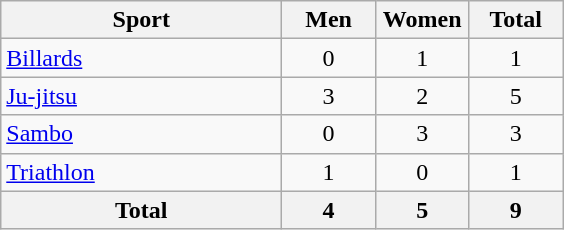<table class="wikitable sortable" style="text-align:center;">
<tr>
<th width=180>Sport</th>
<th width=55>Men</th>
<th width=55>Women</th>
<th width=55>Total</th>
</tr>
<tr>
<td align=left><a href='#'>Billards</a></td>
<td>0</td>
<td>1</td>
<td>1</td>
</tr>
<tr>
<td align=left><a href='#'>Ju-jitsu</a></td>
<td>3</td>
<td>2</td>
<td>5</td>
</tr>
<tr>
<td align=left><a href='#'>Sambo</a></td>
<td>0</td>
<td>3</td>
<td>3</td>
</tr>
<tr>
<td align=left><a href='#'>Triathlon</a></td>
<td>1</td>
<td>0</td>
<td>1</td>
</tr>
<tr>
<th>Total</th>
<th>4</th>
<th>5</th>
<th>9</th>
</tr>
</table>
